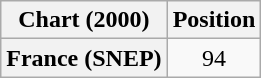<table class="wikitable plainrowheaders">
<tr>
<th>Chart (2000)</th>
<th>Position</th>
</tr>
<tr>
<th scope="row">France (SNEP)</th>
<td align="center">94</td>
</tr>
</table>
